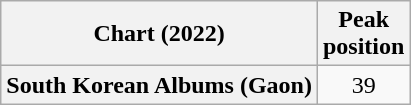<table class="wikitable plainrowheaders" style="text-align:center">
<tr>
<th scope="col">Chart (2022)</th>
<th scope="col">Peak<br>position</th>
</tr>
<tr>
<th scope="row">South Korean Albums (Gaon)</th>
<td>39</td>
</tr>
</table>
